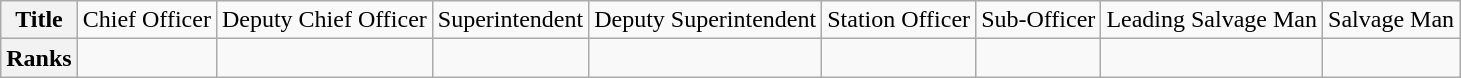<table class="wikitable">
<tr style="text-align:center;">
<th>Title</th>
<td>Chief Officer</td>
<td>Deputy Chief Officer</td>
<td>Superintendent</td>
<td>Deputy Superintendent</td>
<td>Station Officer</td>
<td>Sub-Officer</td>
<td>Leading Salvage Man</td>
<td>Salvage Man</td>
</tr>
<tr style="text-align:center;">
<th>Ranks</th>
<td></td>
<td></td>
<td></td>
<td></td>
<td></td>
<td></td>
<td></td>
<td></td>
</tr>
</table>
